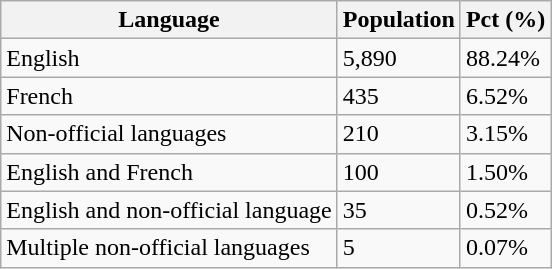<table class="wikitable">
<tr>
<th>Language</th>
<th>Population</th>
<th>Pct (%)</th>
</tr>
<tr>
<td>English</td>
<td>5,890</td>
<td>88.24%</td>
</tr>
<tr>
<td>French</td>
<td>435</td>
<td>6.52%</td>
</tr>
<tr>
<td>Non-official languages</td>
<td>210</td>
<td>3.15%</td>
</tr>
<tr>
<td>English and French</td>
<td>100</td>
<td>1.50%</td>
</tr>
<tr>
<td>English and non-official language</td>
<td>35</td>
<td>0.52%</td>
</tr>
<tr>
<td>Multiple non-official languages</td>
<td>5</td>
<td>0.07%</td>
</tr>
</table>
